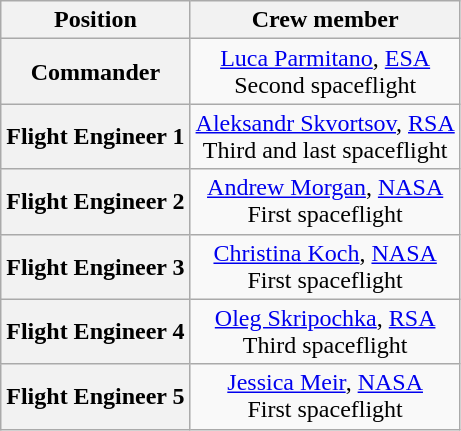<table class="wikitable">
<tr>
<th>Position</th>
<th>Crew member</th>
</tr>
<tr>
<th>Commander</th>
<td align=center> <a href='#'>Luca Parmitano</a>, <a href='#'>ESA</a><br>Second spaceflight</td>
</tr>
<tr>
<th>Flight Engineer 1</th>
<td align=center> <a href='#'>Aleksandr Skvortsov</a>, <a href='#'>RSA</a><br>Third and last spaceflight</td>
</tr>
<tr>
<th>Flight Engineer 2</th>
<td align=center> <a href='#'>Andrew Morgan</a>, <a href='#'>NASA</a><br>First spaceflight</td>
</tr>
<tr>
<th>Flight Engineer 3</th>
<td align=center> <a href='#'>Christina Koch</a>, <a href='#'>NASA</a><br>First spaceflight</td>
</tr>
<tr>
<th>Flight Engineer 4</th>
<td align=center> <a href='#'>Oleg Skripochka</a>, <a href='#'>RSA</a><br>Third spaceflight</td>
</tr>
<tr>
<th>Flight Engineer 5</th>
<td align=center> <a href='#'>Jessica Meir</a>, <a href='#'>NASA</a><br>First spaceflight</td>
</tr>
</table>
